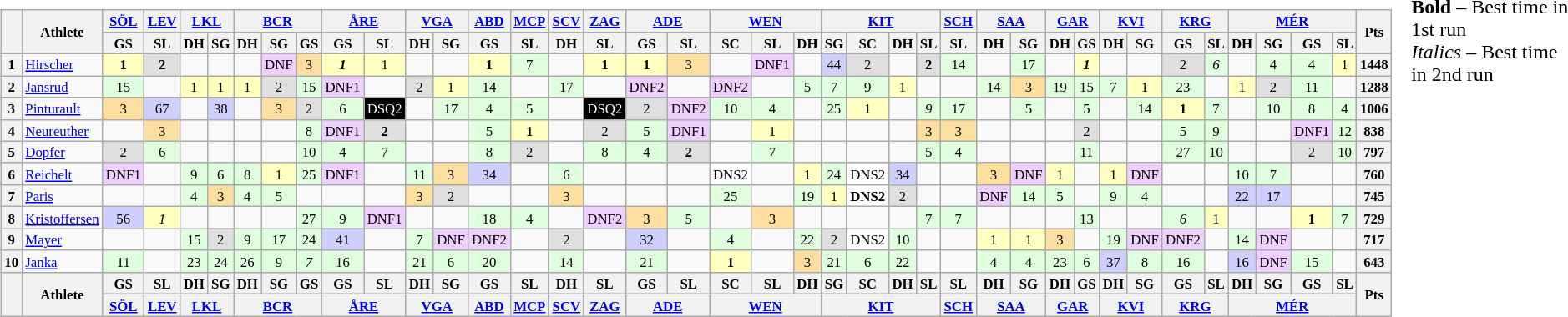<table>
<tr>
<td><br><table class="wikitable" style="font-size: 70%; text-align:center">
<tr valign="top">
<th rowspan=2 valign="middle"></th>
<th rowspan=2 valign="middle">Athlete</th>
<th><a href='#'>SÖL</a><br></th>
<th><a href='#'>LEV</a><br></th>
<th colspan=2><a href='#'>LKL</a><br></th>
<th colspan=3><a href='#'>BCR</a><br></th>
<th colspan=2><a href='#'>ÅRE</a><br></th>
<th colspan=2><a href='#'>VGA</a><br></th>
<th><a href='#'>ABD</a><br></th>
<th><a href='#'>MCP</a><br></th>
<th><a href='#'>SCV</a><br></th>
<th><a href='#'>ZAG</a><br></th>
<th colspan=2><a href='#'>ADE</a><br></th>
<th colspan=3><a href='#'>WEN</a><br></th>
<th colspan=4><a href='#'>KIT</a><br></th>
<th><a href='#'>SCH</a><br></th>
<th colspan=2><a href='#'>SAA</a><br></th>
<th colspan=2><a href='#'>GAR</a><br></th>
<th colspan=2><a href='#'>KVI</a><br></th>
<th colspan=2><a href='#'>KRG</a><br></th>
<th colspan=4><a href='#'>MÉR</a><br></th>
<th rowspan=2 valign="middle">Pts</th>
</tr>
<tr>
<th>GS</th>
<th>SL</th>
<th>DH</th>
<th>SG</th>
<th>DH</th>
<th>SG</th>
<th>GS</th>
<th>GS</th>
<th>SL</th>
<th>DH</th>
<th>SG</th>
<th>GS</th>
<th>SL</th>
<th>DH</th>
<th>SL</th>
<th>GS</th>
<th>SL</th>
<th>SC</th>
<th>SL</th>
<th>DH</th>
<th>SG</th>
<th>SC</th>
<th>DH</th>
<th>SL</th>
<th>SL</th>
<th>DH</th>
<th>SG</th>
<th>DH</th>
<th>GS</th>
<th>DH</th>
<th>SG</th>
<th>GS</th>
<th>SL</th>
<th>DH</th>
<th>SG</th>
<th>GS</th>
<th>SL</th>
</tr>
<tr>
<th>1</th>
<td align=left> <a href='#'>Hirscher</a></td>
<td style="background:#FFFFBF;"><strong>1</strong></td>
<td style="background:#DFDFDF;"><strong>2</strong></td>
<td></td>
<td></td>
<td></td>
<td style="background:#EFCFFF;">DNF</td>
<td style="background:#FFDF9F;">3</td>
<td style="background:#FFFFBF;"><strong><em>1</em></strong></td>
<td style="background:#FFFFBF;">1</td>
<td></td>
<td></td>
<td style="background:#FFFFBF;"><strong>1</strong></td>
<td style="background:#DFFFDF;">7</td>
<td></td>
<td style="background:#FFFFBF;"><strong>1</strong></td>
<td style="background:#FFFFBF;"><strong>1</strong></td>
<td style="background:#FFDF9F;">3</td>
<td></td>
<td style="background:#EFCFFF;">DNF1</td>
<td></td>
<td style="background:#CFCFFF;">44</td>
<td style="background:#DFDFDF;">2</td>
<td></td>
<td style="background:#DFDFDF;"><strong>2</strong></td>
<td style="background:#DFFFDF;">14</td>
<td></td>
<td style="background:#DFFFDF;">17</td>
<td></td>
<td style="background:#FFFFBF;"><strong><em>1</em></strong></td>
<td></td>
<td></td>
<td style="background:#DFDFDF;">2</td>
<td style="background:#DFFFDF;"><em>6</em></td>
<td></td>
<td style="background:#DFFFDF;">4</td>
<td style="background:#DFFFDF;">4</td>
<td style="background:#FFFFBF;">1</td>
<th>1448</th>
</tr>
<tr>
<th>2</th>
<td align=left> <a href='#'>Jansrud</a></td>
<td style="background:#DFFFDF;">15</td>
<td></td>
<td style="background:#FFFFBF;">1</td>
<td style="background:#FFFFBF;">1</td>
<td style="background:#FFFFBF;">1</td>
<td style="background:#DFDFDF;">2</td>
<td style="background:#DFFFDF;">15</td>
<td style="background:#EFCFFF;">DNF1</td>
<td></td>
<td style="background:#DFDFDF;">2</td>
<td style="background:#FFFFBF;">1</td>
<td style="background:#DFFFDF;">14</td>
<td></td>
<td style="background:#DFFFDF;">17</td>
<td></td>
<td style="background:#EFCFFF;">DNF2</td>
<td></td>
<td style="background:#EFCFFF;">DNF2</td>
<td></td>
<td style="background:#DFFFDF;">5</td>
<td style="background:#DFFFDF;">7</td>
<td style="background:#DFFFDF;">9</td>
<td style="background:#FFFFBF;">1</td>
<td></td>
<td></td>
<td style="background:#DFFFDF;">14</td>
<td style="background:#FFDF9F;">3</td>
<td style="background:#DFFFDF;">19</td>
<td style="background:#DFFFDF;">15</td>
<td style="background:#DFFFDF;">7</td>
<td style="background:#FFFFBF;">1</td>
<td style="background:#DFFFDF;">23</td>
<td></td>
<td style="background:#FFFFBF;">1</td>
<td style="background:#DFDFDF;">2</td>
<td style="background:#DFFFDF;">11</td>
<td></td>
<th>1288</th>
</tr>
<tr>
<th>3</th>
<td align=left> <a href='#'>Pinturault</a></td>
<td style="background:#FFDF9F;">3</td>
<td style="background:#CFCFFF;">67</td>
<td></td>
<td style="background:#CFCFFF;">38</td>
<td></td>
<td style="background:#FFDF9F;">3</td>
<td style="background:#DFDFDF;">2</td>
<td style="background:#DFFFDF;">6</td>
<td style="background:#000000; color:white;">DSQ2</td>
<td></td>
<td style="background:#DFFFDF;">17</td>
<td style="background:#DFFFDF;">4</td>
<td style="background:#DFFFDF;">5</td>
<td></td>
<td style="background:#000000; color:white;">DSQ2</td>
<td style="background:#DFDFDF;">2</td>
<td style="background:#EFCFFF;">DNF2</td>
<td style="background:#DFFFDF;">10</td>
<td style="background:#DFFFDF;">4</td>
<td></td>
<td style="background:#DFFFDF;">25</td>
<td style="background:#FFFFBF;">1</td>
<td></td>
<td style="background:#DFFFDF;"><em>9</em></td>
<td style="background:#DFFFDF;">17</td>
<td></td>
<td style="background:#DFFFDF;">5</td>
<td></td>
<td style="background:#DFFFDF;">5</td>
<td></td>
<td style="background:#DFFFDF;">14</td>
<td style="background:#FFFFBF;"><strong>1</strong></td>
<td style="background:#DFFFDF;">7</td>
<td></td>
<td style="background:#DFFFDF;">10</td>
<td style="background:#DFFFDF;">8</td>
<td style="background:#DFFFDF;">4</td>
<th>1006</th>
</tr>
<tr>
<th>4</th>
<td align=left> <a href='#'>Neureuther</a></td>
<td></td>
<td style="background:#FFDF9F;">3</td>
<td></td>
<td></td>
<td></td>
<td></td>
<td style="background:#DFFFDF;">8</td>
<td style="background:#EFCFFF;">DNF1</td>
<td style="background:#DFDFDF;"><strong>2</strong></td>
<td></td>
<td></td>
<td style="background:#DFFFDF;">5</td>
<td style="background:#FFFFBF;"><strong>1</strong></td>
<td></td>
<td style="background:#DFDFDF;">2</td>
<td style="background:#DFFFDF;">5</td>
<td style="background:#EFCFFF;">DNF1</td>
<td></td>
<td style="background:#FFFFBF;">1</td>
<td></td>
<td></td>
<td></td>
<td></td>
<td style="background:#FFDF9F;">3</td>
<td style="background:#FFDF9F;">3</td>
<td></td>
<td></td>
<td></td>
<td style="background:#DFDFDF;">2</td>
<td></td>
<td></td>
<td style="background:#DFFFDF;">5</td>
<td style="background:#DFFFDF;">9</td>
<td></td>
<td></td>
<td style="background:#EFCFFF;">DNF1</td>
<td style="background:#DFFFDF;">12</td>
<th>838</th>
</tr>
<tr>
<th>5</th>
<td align=left> <a href='#'>Dopfer</a></td>
<td style="background:#DFDFDF;">2</td>
<td style="background:#DFFFDF;">6</td>
<td></td>
<td></td>
<td></td>
<td></td>
<td style="background:#DFFFDF;">10</td>
<td style="background:#DFFFDF;">4</td>
<td style="background:#DFFFDF;">7</td>
<td></td>
<td></td>
<td style="background:#DFFFDF;">8</td>
<td style="background:#DFDFDF;">2</td>
<td></td>
<td style="background:#DFFFDF;">8</td>
<td style="background:#DFFFDF;">4</td>
<td style="background:#DFDFDF;"><strong>2</strong></td>
<td></td>
<td style="background:#DFFFDF;">7</td>
<td></td>
<td></td>
<td></td>
<td></td>
<td style="background:#DFFFDF;">5</td>
<td style="background:#DFFFDF;">4</td>
<td></td>
<td></td>
<td></td>
<td style="background:#DFFFDF;">11</td>
<td></td>
<td></td>
<td style="background:#DFFFDF;">27</td>
<td style="background:#DFFFDF;">10</td>
<td></td>
<td></td>
<td style="background:#DFDFDF;">2</td>
<td style="background:#DFFFDF;">10</td>
<th>797</th>
</tr>
<tr>
<th>6</th>
<td align=left> <a href='#'>Reichelt</a></td>
<td style="background:#EFCFFF;">DNF1</td>
<td></td>
<td style="background:#DFFFDF;">9</td>
<td style="background:#DFFFDF;">6</td>
<td style="background:#DFFFDF;">8</td>
<td style="background:#FFFFBF;">1</td>
<td style="background:#DFFFDF;">25</td>
<td style="background:#EFCFFF;">DNF1</td>
<td></td>
<td style="background:#DFFFDF;">11</td>
<td style="background:#FFDF9F;">3</td>
<td style="background:#CFCFFF;">34</td>
<td></td>
<td style="background:#DFFFDF;">6</td>
<td></td>
<td></td>
<td></td>
<td style="background:#FFFFFF;">DNS2</td>
<td></td>
<td style="background:#FFFFBF;">1</td>
<td style="background:#DFFFDF;">24</td>
<td style="background:#FFFFFF;">DNS2</td>
<td style="background:#CFCFFF;">34</td>
<td></td>
<td></td>
<td style="background:#FFDF9F;">3</td>
<td style="background:#EFCFFF;">DNF</td>
<td style="background:#FFFFBF;">1</td>
<td></td>
<td style="background:#FFFFBF;">1</td>
<td style="background:#EFCFFF;">DNF</td>
<td></td>
<td></td>
<td style="background:#DFFFDF;">10</td>
<td style="background:#DFFFDF;">7</td>
<td></td>
<td></td>
<th>760</th>
</tr>
<tr>
<th>7</th>
<td align=left> <a href='#'>Paris</a></td>
<td></td>
<td></td>
<td style="background:#DFFFDF;">4</td>
<td style="background:#FFDF9F;">3</td>
<td style="background:#DFFFDF;">4</td>
<td style="background:#DFFFDF;">5</td>
<td></td>
<td></td>
<td></td>
<td style="background:#FFDF9F;">3</td>
<td style="background:#DFDFDF;">2</td>
<td></td>
<td></td>
<td style="background:#FFDF9F;">3</td>
<td></td>
<td></td>
<td></td>
<td style="background:#DFFFDF;">25</td>
<td></td>
<td style="background:#DFFFDF;">19</td>
<td style="background:#FFFFBF;">1</td>
<td style="background:#FFFFFF;"><strong>DNS2</strong></td>
<td style="background:#DFDFDF;">2</td>
<td></td>
<td></td>
<td style="background:#EFCFFF;">DNF</td>
<td style="background:#DFFFDF;">14</td>
<td style="background:#DFFFDF;">5</td>
<td></td>
<td style="background:#DFFFDF;">9</td>
<td style="background:#DFFFDF;">4</td>
<td></td>
<td></td>
<td style="background:#CFCFFF;">22</td>
<td style="background:#CFCFFF;">17</td>
<td></td>
<td></td>
<th>745</th>
</tr>
<tr>
<th>8</th>
<td align=left> <a href='#'>Kristoffersen</a></td>
<td style="background:#CFCFFF;">56</td>
<td style="background:#FFFFBF;"><em>1</em></td>
<td></td>
<td></td>
<td></td>
<td></td>
<td style="background:#DFFFDF;">27</td>
<td style="background:#DFFFDF;">9</td>
<td style="background:#EFCFFF;">DNF1</td>
<td></td>
<td></td>
<td style="background:#DFFFDF;">18</td>
<td style="background:#DFFFDF;">4</td>
<td></td>
<td style="background:#EFCFFF;">DNF2</td>
<td style="background:#FFDF9F;">3</td>
<td style="background:#DFFFDF;">5</td>
<td></td>
<td style="background:#FFDF9F;">3</td>
<td></td>
<td></td>
<td></td>
<td></td>
<td style="background:#DFFFDF;">7</td>
<td style="background:#DFFFDF;">7</td>
<td></td>
<td></td>
<td></td>
<td style="background:#DFFFDF;">13</td>
<td></td>
<td></td>
<td style="background:#DFFFDF;"><em>6</em></td>
<td style="background:#FFFFBF;">1</td>
<td></td>
<td></td>
<td style="background:#FFFFBF;"><strong>1</strong></td>
<td style="background:#DFFFDF;">7</td>
<th>729</th>
</tr>
<tr>
<th>9</th>
<td align=left> <a href='#'>Mayer</a></td>
<td></td>
<td></td>
<td style="background:#DFFFDF;">15</td>
<td style="background:#DFDFDF;">2</td>
<td style="background:#DFFFDF;">9</td>
<td style="background:#DFFFDF;">17</td>
<td style="background:#DFFFDF;">24</td>
<td style="background:#CFCFFF;">41</td>
<td></td>
<td style="background:#DFFFDF;">7</td>
<td style="background:#EFCFFF;">DNF</td>
<td style="background:#EFCFFF;">DNF2</td>
<td></td>
<td style="background:#DFDFDF;">2</td>
<td></td>
<td style="background:#CFCFFF;">32</td>
<td></td>
<td style="background:#DFFFDF;">4</td>
<td></td>
<td style="background:#DFFFDF;">22</td>
<td style="background:#DFDFDF;">2</td>
<td style="background:#FFFFFF;">DNS2</td>
<td style="background:#DFFFDF;">10</td>
<td></td>
<td></td>
<td style="background:#FFFFBF;">1</td>
<td style="background:#FFFFBF;">1</td>
<td style="background:#FFDF9F;">3</td>
<td></td>
<td style="background:#DFFFDF;">19</td>
<td style="background:#EFCFFF;">DNF</td>
<td style="background:#EFCFFF;">DNF2</td>
<td></td>
<td style="background:#DFFFDF;">14</td>
<td style="background:#EFCFFF;">DNF</td>
<td></td>
<td></td>
<th>717</th>
</tr>
<tr>
<th>10</th>
<td align=left> <a href='#'>Janka</a></td>
<td style="background:#DFFFDF;">11</td>
<td></td>
<td style="background:#DFFFDF;">23</td>
<td style="background:#DFFFDF;">24</td>
<td style="background:#DFFFDF;">26</td>
<td style="background:#DFFFDF;">9</td>
<td style="background:#DFFFDF;"><em>7</em></td>
<td style="background:#DFFFDF;">16</td>
<td></td>
<td style="background:#DFFFDF;">21</td>
<td style="background:#DFFFDF;">6</td>
<td style="background:#DFFFDF;">20</td>
<td></td>
<td style="background:#DFFFDF;">14</td>
<td></td>
<td style="background:#DFFFDF;">21</td>
<td></td>
<td style="background:#FFFFBF;"><strong>1</strong></td>
<td></td>
<td style="background:#FFDF9F;">3</td>
<td style="background:#DFFFDF;">21</td>
<td style="background:#DFFFDF;">6</td>
<td style="background:#DFFFDF;">22</td>
<td></td>
<td></td>
<td style="background:#DFFFDF;">4</td>
<td style="background:#DFFFDF;">4</td>
<td style="background:#DFFFDF;">23</td>
<td style="background:#DFFFDF;">6</td>
<td style="background:#CFCFFF;">37</td>
<td style="background:#DFFFDF;">8</td>
<td style="background:#DFFFDF;">16</td>
<td></td>
<td style="background:#CFCFFF;">16</td>
<td style="background:#EFCFFF;">DNF</td>
<td style="background:#DFFFDF;">15</td>
<td></td>
<th>643</th>
</tr>
<tr>
<th rowspan=2 valign="middle"></th>
<th rowspan=2 valign="middle">Athlete</th>
<th>GS</th>
<th>SL</th>
<th>DH</th>
<th>SG</th>
<th>DH</th>
<th>SG</th>
<th>GS</th>
<th>GS</th>
<th>SL</th>
<th>DH</th>
<th>SG</th>
<th>GS</th>
<th>SL</th>
<th>DH</th>
<th>SL</th>
<th>GS</th>
<th>SL</th>
<th>SC</th>
<th>SL</th>
<th>DH</th>
<th>SG</th>
<th>SC</th>
<th>DH</th>
<th>SL</th>
<th>SL</th>
<th>DH</th>
<th>SG</th>
<th>DH</th>
<th>GS</th>
<th>DH</th>
<th>SG</th>
<th>GS</th>
<th>SL</th>
<th>DH</th>
<th>SG</th>
<th>GS</th>
<th>SL</th>
<th rowspan=2 valign="middle">Pts</th>
</tr>
<tr>
<th><a href='#'>SÖL</a><br></th>
<th><a href='#'>LEV</a><br></th>
<th colspan=2><a href='#'>LKL</a><br></th>
<th colspan=3><a href='#'>BCR</a><br></th>
<th colspan=2><a href='#'>ÅRE</a><br></th>
<th colspan=2><a href='#'>VGA</a><br></th>
<th><a href='#'>ABD</a><br></th>
<th><a href='#'>MCP</a><br></th>
<th><a href='#'>SCV</a><br></th>
<th><a href='#'>ZAG</a><br></th>
<th colspan=2><a href='#'>ADE</a><br></th>
<th colspan=3><a href='#'>WEN</a><br></th>
<th colspan=4><a href='#'>KIT</a><br></th>
<th><a href='#'>SCH</a><br></th>
<th colspan=2><a href='#'>SAA</a><br></th>
<th colspan=2><a href='#'>GAR</a><br></th>
<th colspan=2><a href='#'>KVI</a><br></th>
<th colspan=2><a href='#'>KRG</a><br></th>
<th colspan=4><a href='#'>MÉR</a><br></th>
</tr>
</table>
</td>
<td valign="top"><br>
<span><strong>Bold</strong> – Best time in 1st run<br>
<em>Italics</em> – Best time in 2nd run</span></td>
</tr>
</table>
